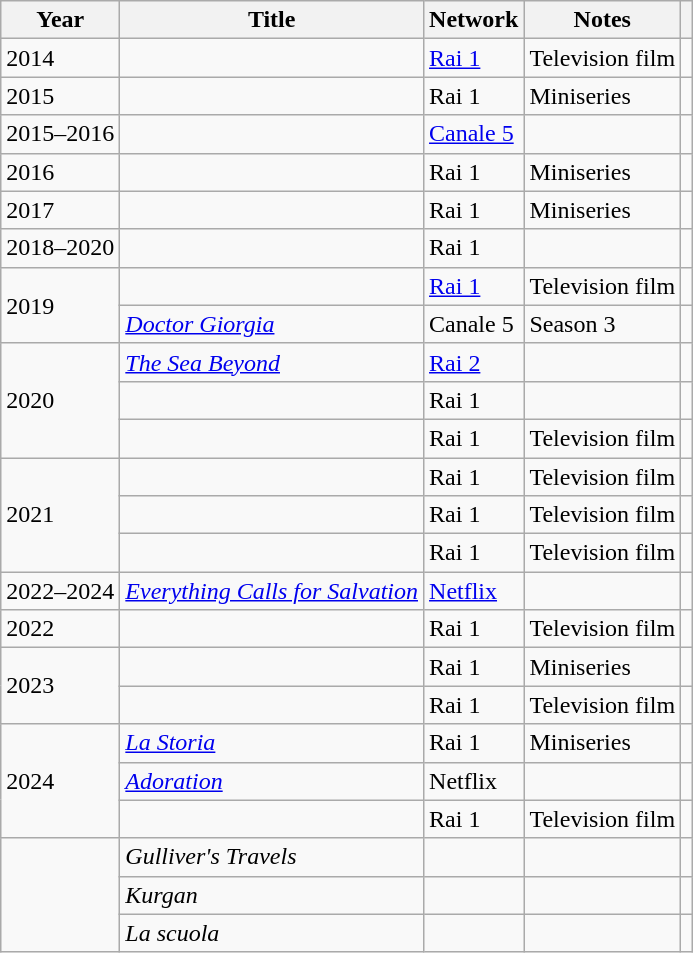<table class="wikitable sortable">
<tr>
<th>Year</th>
<th>Title</th>
<th>Network</th>
<th class="unsortable">Notes</th>
<th class="unsortable"></th>
</tr>
<tr>
<td>2014</td>
<td><em></em></td>
<td><a href='#'>Rai 1</a></td>
<td>Television film</td>
<td></td>
</tr>
<tr>
<td>2015</td>
<td><em></em></td>
<td>Rai 1</td>
<td>Miniseries</td>
<td></td>
</tr>
<tr>
<td>2015–2016</td>
<td><em></em></td>
<td><a href='#'>Canale 5</a></td>
<td></td>
<td></td>
</tr>
<tr>
<td>2016</td>
<td><em></em></td>
<td>Rai 1</td>
<td>Miniseries</td>
<td></td>
</tr>
<tr>
<td>2017</td>
<td><em></em></td>
<td>Rai 1</td>
<td>Miniseries</td>
<td></td>
</tr>
<tr>
<td>2018–2020</td>
<td><em></em></td>
<td>Rai 1</td>
<td></td>
<td></td>
</tr>
<tr>
<td rowspan="2">2019</td>
<td><em></em></td>
<td><a href='#'>Rai 1</a></td>
<td>Television film</td>
<td></td>
</tr>
<tr>
<td><em><a href='#'>Doctor Giorgia</a></em></td>
<td>Canale 5</td>
<td>Season 3</td>
<td></td>
</tr>
<tr>
<td rowspan="3">2020</td>
<td><em><a href='#'>The Sea Beyond</a></em></td>
<td><a href='#'>Rai 2</a></td>
<td></td>
<td></td>
</tr>
<tr>
<td><em></em></td>
<td>Rai 1</td>
<td></td>
<td></td>
</tr>
<tr>
<td><em></em></td>
<td>Rai 1</td>
<td>Television film</td>
<td></td>
</tr>
<tr>
<td rowspan="3">2021</td>
<td><em></em></td>
<td>Rai 1</td>
<td>Television film</td>
<td></td>
</tr>
<tr>
<td><em></em></td>
<td>Rai 1</td>
<td>Television film</td>
<td></td>
</tr>
<tr>
<td><em></em></td>
<td>Rai 1</td>
<td>Television film</td>
<td></td>
</tr>
<tr>
<td>2022–2024</td>
<td><em><a href='#'>Everything Calls for Salvation</a></em></td>
<td><a href='#'>Netflix</a></td>
<td></td>
<td></td>
</tr>
<tr>
<td>2022</td>
<td><em></em></td>
<td>Rai 1</td>
<td>Television film</td>
<td></td>
</tr>
<tr>
<td rowspan="2">2023</td>
<td><em></em></td>
<td>Rai 1</td>
<td>Miniseries</td>
<td></td>
</tr>
<tr>
<td><em></em></td>
<td>Rai 1</td>
<td>Television film</td>
<td></td>
</tr>
<tr>
<td rowspan="3">2024</td>
<td><em><a href='#'>La Storia</a></em></td>
<td>Rai 1</td>
<td>Miniseries</td>
<td></td>
</tr>
<tr>
<td><em><a href='#'>Adoration</a></em></td>
<td>Netflix</td>
<td></td>
<td></td>
</tr>
<tr>
<td><em></em></td>
<td>Rai 1</td>
<td>Television film</td>
<td></td>
</tr>
<tr>
<td rowspan="3"></td>
<td><em>Gulliver's Travels</em></td>
<td></td>
<td></td>
<td></td>
</tr>
<tr>
<td><em>Kurgan</em></td>
<td></td>
<td></td>
<td></td>
</tr>
<tr>
<td><em>La scuola</em></td>
<td></td>
<td></td>
<td></td>
</tr>
</table>
